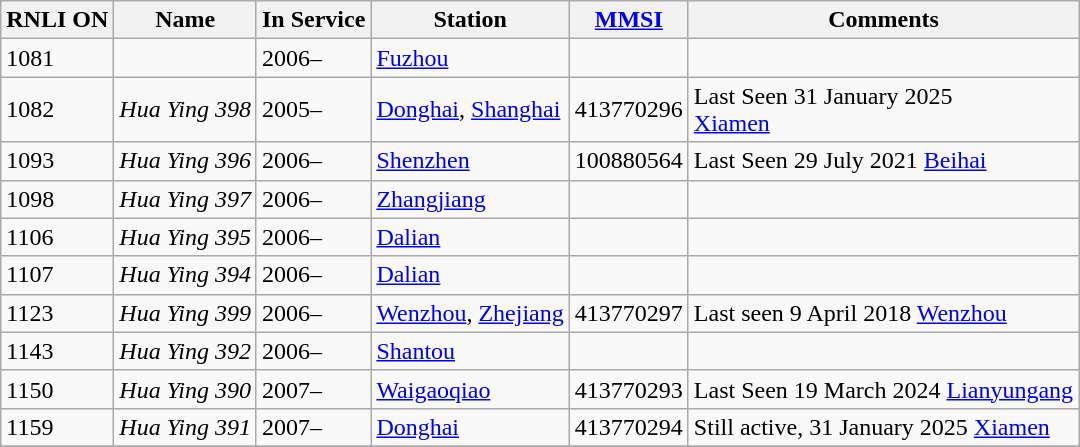<table class="wikitable">
<tr>
<th>RNLI ON</th>
<th>Name</th>
<th>In Service</th>
<th>Station</th>
<th><a href='#'>MMSI</a></th>
<th>Comments</th>
</tr>
<tr>
<td>1081</td>
<td></td>
<td>2006–</td>
<td><a href='#'>Fuzhou</a></td>
<td></td>
<td></td>
</tr>
<tr>
<td>1082</td>
<td><em>Hua Ying 398</em></td>
<td>2005–</td>
<td><a href='#'>Donghai</a>, <a href='#'>Shanghai</a></td>
<td>413770296</td>
<td>Last Seen 31 January 2025<br><a href='#'>Xiamen</a></td>
</tr>
<tr>
<td>1093</td>
<td><em>Hua Ying 396</em></td>
<td>2006–</td>
<td><a href='#'>Shenzhen</a></td>
<td>100880564</td>
<td>Last Seen 29 July 2021 <a href='#'>Beihai</a></td>
</tr>
<tr>
<td>1098</td>
<td><em>Hua Ying 397</em></td>
<td>2006–</td>
<td><a href='#'>Zhangjiang</a></td>
<td></td>
<td></td>
</tr>
<tr>
<td>1106</td>
<td><em>Hua Ying 395</em></td>
<td>2006–</td>
<td><a href='#'>Dalian</a></td>
<td></td>
<td></td>
</tr>
<tr>
<td>1107</td>
<td><em>Hua Ying 394</em></td>
<td>2006–</td>
<td><a href='#'>Dalian</a></td>
<td></td>
<td></td>
</tr>
<tr>
<td>1123</td>
<td><em>Hua Ying 399</em></td>
<td>2006–</td>
<td><a href='#'>Wenzhou</a>, <a href='#'>Zhejiang</a></td>
<td>413770297</td>
<td>Last seen 9 April 2018 <a href='#'>Wenzhou</a></td>
</tr>
<tr>
<td>1143</td>
<td><em>Hua Ying 392</em></td>
<td>2006–</td>
<td><a href='#'>Shantou</a></td>
<td></td>
<td></td>
</tr>
<tr>
<td>1150</td>
<td><em>Hua Ying 390</em></td>
<td>2007–</td>
<td><a href='#'>Waigaoqiao</a></td>
<td>413770293</td>
<td>Last Seen 19 March 2024 <a href='#'>Lianyungang</a></td>
</tr>
<tr>
<td>1159</td>
<td><em>Hua Ying 391</em></td>
<td>2007–</td>
<td><a href='#'>Donghai</a></td>
<td>413770294</td>
<td>Still active, 31 January 2025 <a href='#'>Xiamen</a></td>
</tr>
<tr>
</tr>
</table>
